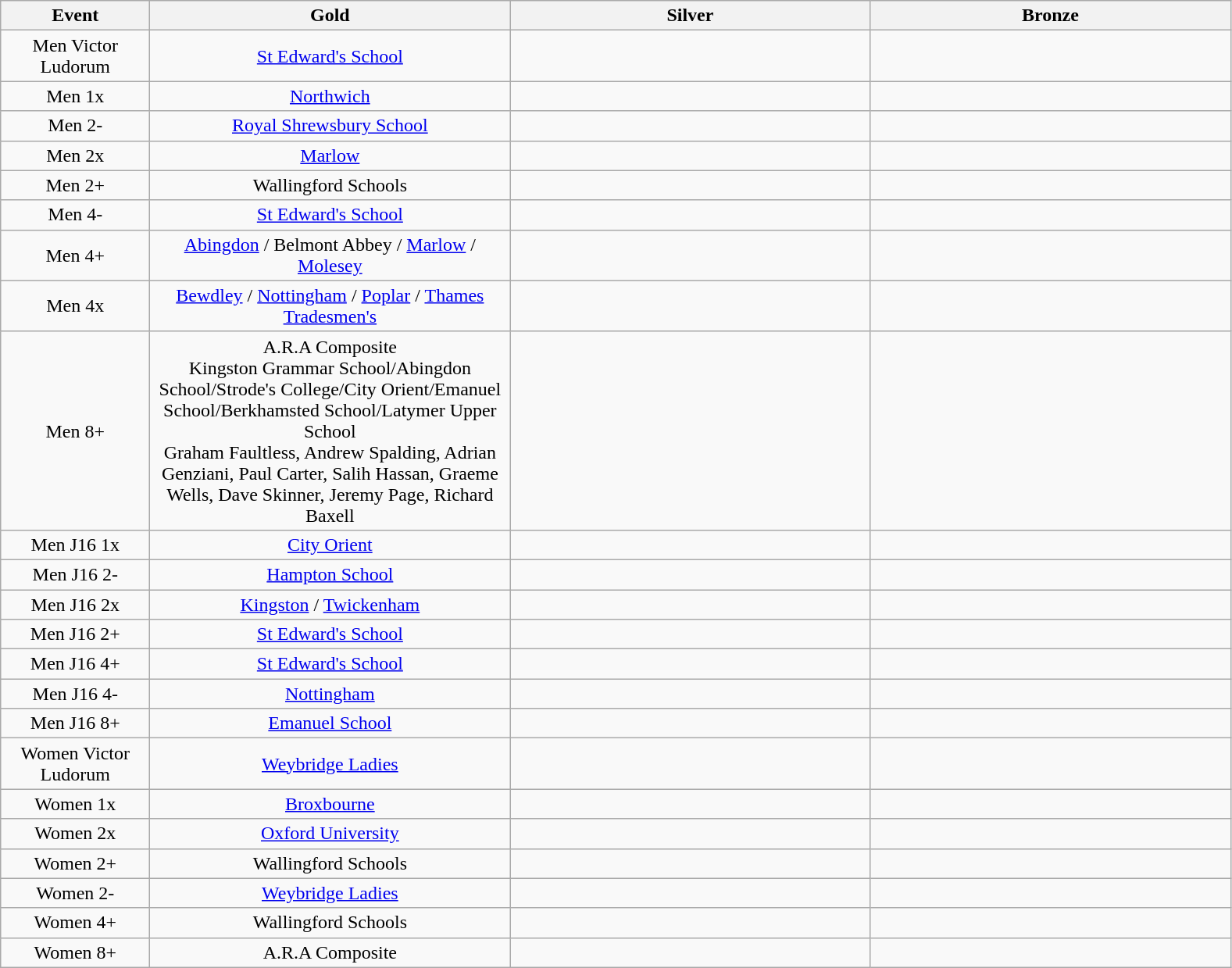<table class="wikitable" style="text-align:center">
<tr>
<th width=120>Event</th>
<th width=300>Gold</th>
<th width=300>Silver</th>
<th width=300>Bronze</th>
</tr>
<tr>
<td>Men Victor Ludorum</td>
<td><a href='#'>St Edward's School</a></td>
<td></td>
<td></td>
</tr>
<tr>
<td>Men 1x</td>
<td><a href='#'>Northwich</a></td>
<td></td>
<td></td>
</tr>
<tr>
<td>Men 2-</td>
<td><a href='#'>Royal Shrewsbury School</a></td>
<td></td>
<td></td>
</tr>
<tr>
<td>Men 2x</td>
<td><a href='#'>Marlow</a></td>
<td></td>
<td></td>
</tr>
<tr>
<td>Men 2+</td>
<td>Wallingford Schools</td>
<td></td>
<td></td>
</tr>
<tr>
<td>Men 4-</td>
<td><a href='#'>St Edward's School</a></td>
<td></td>
<td></td>
</tr>
<tr>
<td>Men 4+</td>
<td><a href='#'>Abingdon</a> / Belmont Abbey / <a href='#'>Marlow</a>  / <a href='#'>Molesey</a></td>
<td></td>
<td></td>
</tr>
<tr>
<td>Men 4x</td>
<td><a href='#'>Bewdley</a> / <a href='#'>Nottingham</a> / <a href='#'>Poplar</a> / <a href='#'>Thames Tradesmen's</a></td>
<td></td>
<td></td>
</tr>
<tr>
<td>Men 8+</td>
<td>A.R.A Composite<br>Kingston Grammar School/Abingdon School/Strode's College/City Orient/Emanuel School/Berkhamsted School/Latymer Upper School<br>Graham Faultless, Andrew Spalding, Adrian Genziani, Paul Carter, Salih Hassan, Graeme Wells, Dave Skinner, Jeremy Page, Richard Baxell</td>
<td></td>
<td></td>
</tr>
<tr>
<td>Men J16 1x</td>
<td><a href='#'>City Orient</a></td>
<td></td>
<td></td>
</tr>
<tr>
<td>Men J16 2-</td>
<td><a href='#'>Hampton School</a></td>
<td></td>
<td></td>
</tr>
<tr>
<td>Men J16 2x</td>
<td><a href='#'>Kingston</a> / <a href='#'>Twickenham</a></td>
<td></td>
<td></td>
</tr>
<tr>
<td>Men J16 2+</td>
<td><a href='#'>St Edward's School</a></td>
<td></td>
<td></td>
</tr>
<tr>
<td>Men J16 4+</td>
<td><a href='#'>St Edward's School</a></td>
<td></td>
<td></td>
</tr>
<tr>
<td>Men J16 4-</td>
<td><a href='#'>Nottingham</a></td>
<td></td>
<td></td>
</tr>
<tr>
<td>Men J16 8+</td>
<td><a href='#'>Emanuel School</a></td>
<td></td>
<td></td>
</tr>
<tr>
<td>Women Victor Ludorum</td>
<td><a href='#'>Weybridge Ladies</a></td>
<td></td>
<td></td>
</tr>
<tr>
<td>Women 1x</td>
<td><a href='#'>Broxbourne</a></td>
<td></td>
<td></td>
</tr>
<tr>
<td>Women 2x</td>
<td><a href='#'>Oxford University</a></td>
<td></td>
<td></td>
</tr>
<tr>
<td>Women 2+</td>
<td>Wallingford Schools</td>
<td></td>
<td></td>
</tr>
<tr>
<td>Women 2-</td>
<td><a href='#'>Weybridge Ladies</a></td>
<td></td>
<td></td>
</tr>
<tr>
<td>Women 4+</td>
<td>Wallingford Schools</td>
<td></td>
<td></td>
</tr>
<tr>
<td>Women 8+</td>
<td>A.R.A Composite</td>
<td></td>
<td></td>
</tr>
</table>
